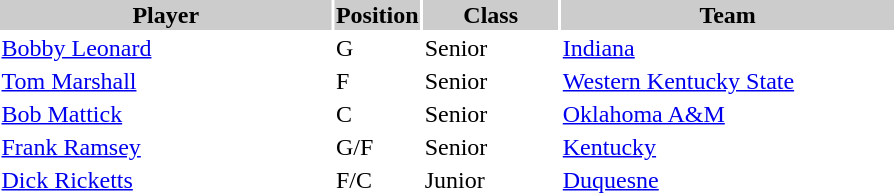<table style="width:600px" "border:'1' 'solid' 'gray'">
<tr>
<th bgcolor="#CCCCCC" style="width:40%">Player</th>
<th bgcolor="#CCCCCC" style="width:4%">Position</th>
<th bgcolor="#CCCCCC" style="width:16%">Class</th>
<th bgcolor="#CCCCCC" style="width:40%">Team</th>
</tr>
<tr>
<td><a href='#'>Bobby Leonard</a></td>
<td>G</td>
<td>Senior</td>
<td><a href='#'>Indiana</a></td>
</tr>
<tr>
<td><a href='#'>Tom Marshall</a></td>
<td>F</td>
<td>Senior</td>
<td><a href='#'>Western Kentucky State</a></td>
</tr>
<tr>
<td><a href='#'>Bob Mattick</a></td>
<td>C</td>
<td>Senior</td>
<td><a href='#'>Oklahoma A&M</a></td>
</tr>
<tr>
<td><a href='#'>Frank Ramsey</a></td>
<td>G/F</td>
<td>Senior</td>
<td><a href='#'>Kentucky</a></td>
</tr>
<tr>
<td><a href='#'>Dick Ricketts</a></td>
<td>F/C</td>
<td>Junior</td>
<td><a href='#'>Duquesne</a></td>
</tr>
</table>
